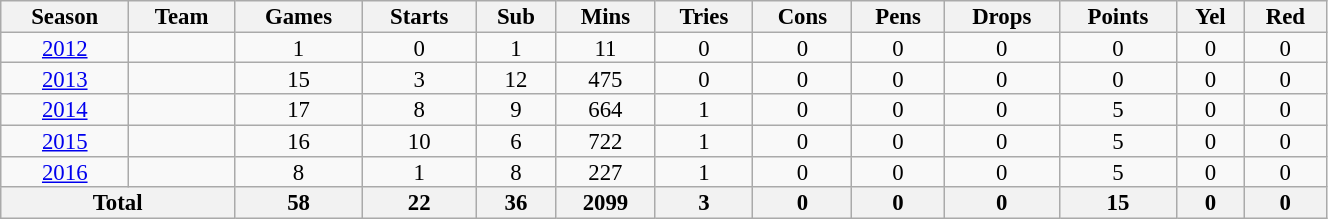<table class="wikitable" style="text-align:center; line-height:90%; font-size:95%; width:70%;">
<tr>
<th>Season</th>
<th>Team</th>
<th>Games</th>
<th>Starts</th>
<th>Sub</th>
<th>Mins</th>
<th>Tries</th>
<th>Cons</th>
<th>Pens</th>
<th>Drops</th>
<th>Points</th>
<th>Yel</th>
<th>Red</th>
</tr>
<tr>
<td><a href='#'>2012</a></td>
<td></td>
<td>1</td>
<td>0</td>
<td>1</td>
<td>11</td>
<td>0</td>
<td>0</td>
<td>0</td>
<td>0</td>
<td>0</td>
<td>0</td>
<td>0</td>
</tr>
<tr>
<td><a href='#'>2013</a></td>
<td></td>
<td>15</td>
<td>3</td>
<td>12</td>
<td>475</td>
<td>0</td>
<td>0</td>
<td>0</td>
<td>0</td>
<td>0</td>
<td>0</td>
<td>0</td>
</tr>
<tr>
<td><a href='#'>2014</a></td>
<td></td>
<td>17</td>
<td>8</td>
<td>9</td>
<td>664</td>
<td>1</td>
<td>0</td>
<td>0</td>
<td>0</td>
<td>5</td>
<td>0</td>
<td>0</td>
</tr>
<tr>
<td><a href='#'>2015</a></td>
<td></td>
<td>16</td>
<td>10</td>
<td>6</td>
<td>722</td>
<td>1</td>
<td>0</td>
<td>0</td>
<td>0</td>
<td>5</td>
<td>0</td>
<td>0</td>
</tr>
<tr>
<td><a href='#'>2016</a></td>
<td></td>
<td>8</td>
<td>1</td>
<td>8</td>
<td>227</td>
<td>1</td>
<td>0</td>
<td>0</td>
<td>0</td>
<td>5</td>
<td>0</td>
<td>0</td>
</tr>
<tr>
<th colspan="2">Total</th>
<th>58</th>
<th>22</th>
<th>36</th>
<th>2099</th>
<th>3</th>
<th>0</th>
<th>0</th>
<th>0</th>
<th>15</th>
<th>0</th>
<th>0</th>
</tr>
</table>
